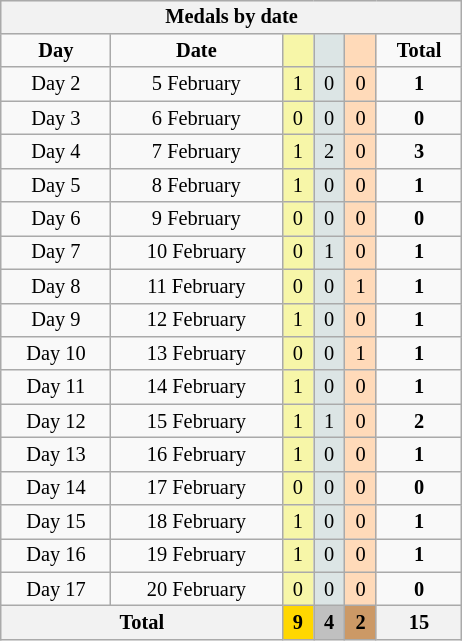<table class="wikitable" style="font-size:85%;float:right;clear:right;min-width:308px;">
<tr bgcolor=efefef>
<th colspan=6>Medals by date</th>
</tr>
<tr align=center>
<td><strong>Day</strong></td>
<td><strong>Date</strong></td>
<td bgcolor=#f7f6a8></td>
<td bgcolor=#dce5e5></td>
<td bgcolor=#ffdab9></td>
<td><strong>Total</strong></td>
</tr>
<tr align=center>
<td>Day 2</td>
<td>5 February</td>
<td bgcolor=F7F6A8>1</td>
<td bgcolor=DCE5E5>0</td>
<td bgcolor=FFDAB9>0</td>
<td><strong>1</strong></td>
</tr>
<tr align=center>
<td>Day 3</td>
<td>6 February</td>
<td bgcolor=F7F6A8>0</td>
<td bgcolor=DCE5E5>0</td>
<td bgcolor=FFDAB9>0</td>
<td><strong>0</strong></td>
</tr>
<tr align=center>
<td>Day 4</td>
<td>7 February</td>
<td bgcolor=F7F6A8>1</td>
<td bgcolor=DCE5E5>2</td>
<td bgcolor=FFDAB9>0</td>
<td><strong>3</strong></td>
</tr>
<tr align=center>
<td>Day 5</td>
<td>8 February</td>
<td bgcolor=F7F6A8>1</td>
<td bgcolor=DCE5E5>0</td>
<td bgcolor=FFDAB9>0</td>
<td><strong>1</strong></td>
</tr>
<tr align=center>
<td>Day 6</td>
<td>9 February</td>
<td bgcolor=F7F6A8>0</td>
<td bgcolor=DCE5E5>0</td>
<td bgcolor=FFDAB9>0</td>
<td><strong>0</strong></td>
</tr>
<tr align=center>
<td>Day 7</td>
<td>10 February</td>
<td bgcolor=F7F6A8>0</td>
<td bgcolor=DCE5E5>1</td>
<td bgcolor=FFDAB9>0</td>
<td><strong>1</strong></td>
</tr>
<tr align=center>
<td>Day 8</td>
<td>11 February</td>
<td bgcolor=F7F6A8>0</td>
<td bgcolor=DCE5E5>0</td>
<td bgcolor=FFDAB9>1</td>
<td><strong>1</strong></td>
</tr>
<tr align=center>
<td>Day 9</td>
<td>12 February</td>
<td bgcolor=F7F6A8>1</td>
<td bgcolor=DCE5E5>0</td>
<td bgcolor=FFDAB9>0</td>
<td><strong>1</strong></td>
</tr>
<tr align=center>
<td>Day 10</td>
<td>13 February</td>
<td bgcolor=F7F6A8>0</td>
<td bgcolor=DCE5E5>0</td>
<td bgcolor=FFDAB9>1</td>
<td><strong>1</strong></td>
</tr>
<tr align=center>
<td>Day 11</td>
<td>14 February</td>
<td bgcolor=F7F6A8>1</td>
<td bgcolor=DCE5E5>0</td>
<td bgcolor=FFDAB9>0</td>
<td><strong>1</strong></td>
</tr>
<tr align=center>
<td>Day 12</td>
<td>15 February</td>
<td bgcolor=F7F6A8>1</td>
<td bgcolor=DCE5E5>1</td>
<td bgcolor=FFDAB9>0</td>
<td><strong>2</strong></td>
</tr>
<tr align=center>
<td>Day 13</td>
<td>16 February</td>
<td bgcolor=F7F6A8>1</td>
<td bgcolor=DCE5E5>0</td>
<td bgcolor=FFDAB9>0</td>
<td><strong>1</strong></td>
</tr>
<tr align=center>
<td>Day 14</td>
<td>17 February</td>
<td bgcolor=F7F6A8>0</td>
<td bgcolor=DCE5E5>0</td>
<td bgcolor=FFDAB9>0</td>
<td><strong>0</strong></td>
</tr>
<tr align=center>
<td>Day 15</td>
<td>18 February</td>
<td bgcolor=F7F6A8>1</td>
<td bgcolor=DCE5E5>0</td>
<td bgcolor=FFDAB9>0</td>
<td><strong>1</strong></td>
</tr>
<tr align=center>
<td>Day 16</td>
<td>19 February</td>
<td bgcolor=F7F6A8>1</td>
<td bgcolor=DCE5E5>0</td>
<td bgcolor=FFDAB9>0</td>
<td><strong>1</strong></td>
</tr>
<tr align=center>
<td>Day 17</td>
<td>20 February</td>
<td bgcolor=F7F6A8>0</td>
<td bgcolor=DCE5E5>0</td>
<td bgcolor=FFDAB9>0</td>
<td><strong>0</strong></td>
</tr>
<tr>
<th colspan=2>Total</th>
<th style="background:gold;">9</th>
<th style="background:silver;">4</th>
<th style="background:#c96;">2</th>
<th>15</th>
</tr>
</table>
